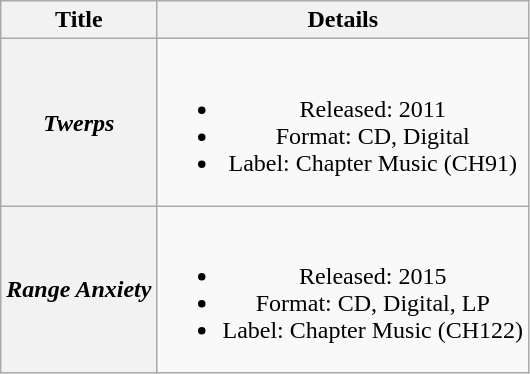<table class="wikitable plainrowheaders" style="text-align:center;" border="1">
<tr>
<th>Title</th>
<th>Details</th>
</tr>
<tr>
<th scope="row"><em>Twerps</em></th>
<td><br><ul><li>Released: 2011</li><li>Format: CD, Digital</li><li>Label: Chapter Music (CH91)</li></ul></td>
</tr>
<tr>
<th scope="row"><em>Range Anxiety</em></th>
<td><br><ul><li>Released: 2015</li><li>Format: CD, Digital, LP</li><li>Label: Chapter Music (CH122)</li></ul></td>
</tr>
</table>
